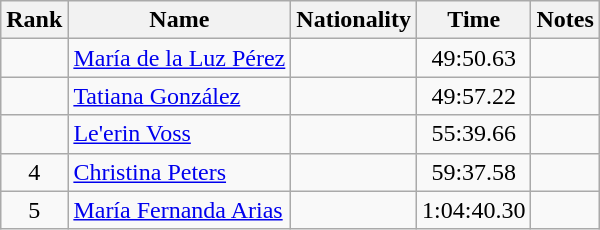<table class="wikitable sortable" style="text-align:center">
<tr>
<th>Rank</th>
<th>Name</th>
<th>Nationality</th>
<th>Time</th>
<th>Notes</th>
</tr>
<tr>
<td align=center></td>
<td align=left><a href='#'>María de la Luz Pérez</a></td>
<td align=left></td>
<td>49:50.63</td>
<td></td>
</tr>
<tr>
<td align=center></td>
<td align=left><a href='#'>Tatiana González</a></td>
<td align=left></td>
<td>49:57.22</td>
<td></td>
</tr>
<tr>
<td align=center></td>
<td align=left><a href='#'>Le'erin Voss</a></td>
<td align=left></td>
<td>55:39.66</td>
<td></td>
</tr>
<tr>
<td align=center>4</td>
<td align=left><a href='#'>Christina Peters</a></td>
<td align=left></td>
<td>59:37.58</td>
<td></td>
</tr>
<tr>
<td align=center>5</td>
<td align=left><a href='#'>María Fernanda Arias</a></td>
<td align=left></td>
<td>1:04:40.30</td>
<td></td>
</tr>
</table>
